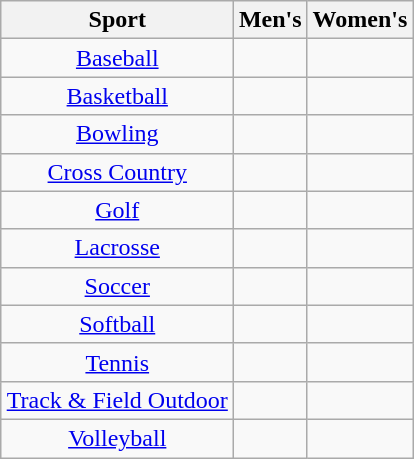<table class="wikitable" style="margin:auto; text-align:center">
<tr>
<th>Sport</th>
<th>Men's</th>
<th>Women's</th>
</tr>
<tr>
<td><a href='#'>Baseball</a></td>
<td></td>
<td></td>
</tr>
<tr>
<td><a href='#'>Basketball</a></td>
<td></td>
<td></td>
</tr>
<tr>
<td><a href='#'>Bowling</a></td>
<td></td>
<td></td>
</tr>
<tr>
<td><a href='#'>Cross Country</a></td>
<td></td>
<td></td>
</tr>
<tr>
<td><a href='#'>Golf</a></td>
<td></td>
<td></td>
</tr>
<tr>
<td><a href='#'>Lacrosse</a></td>
<td></td>
<td></td>
</tr>
<tr>
<td><a href='#'>Soccer</a></td>
<td></td>
<td></td>
</tr>
<tr>
<td><a href='#'>Softball</a></td>
<td></td>
<td></td>
</tr>
<tr>
<td><a href='#'>Tennis</a></td>
<td></td>
<td></td>
</tr>
<tr>
<td><a href='#'>Track & Field Outdoor</a></td>
<td></td>
<td></td>
</tr>
<tr>
<td><a href='#'>Volleyball</a></td>
<td></td>
<td></td>
</tr>
</table>
